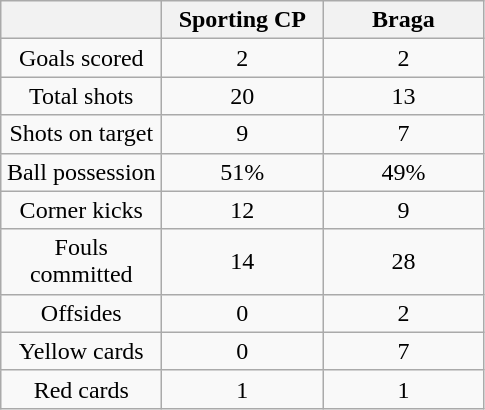<table class="wikitable" style="text-align:center">
<tr>
<th width="100"></th>
<th width="100">Sporting CP</th>
<th width="100">Braga</th>
</tr>
<tr>
<td>Goals scored</td>
<td>2</td>
<td>2</td>
</tr>
<tr>
<td>Total shots</td>
<td>20</td>
<td>13</td>
</tr>
<tr>
<td>Shots on target</td>
<td>9</td>
<td>7</td>
</tr>
<tr>
<td>Ball possession</td>
<td>51%</td>
<td>49%</td>
</tr>
<tr>
<td>Corner kicks</td>
<td>12</td>
<td>9</td>
</tr>
<tr>
<td>Fouls committed</td>
<td>14</td>
<td>28</td>
</tr>
<tr>
<td>Offsides</td>
<td>0</td>
<td>2</td>
</tr>
<tr>
<td>Yellow cards</td>
<td>0</td>
<td>7</td>
</tr>
<tr>
<td>Red cards</td>
<td>1</td>
<td>1</td>
</tr>
</table>
